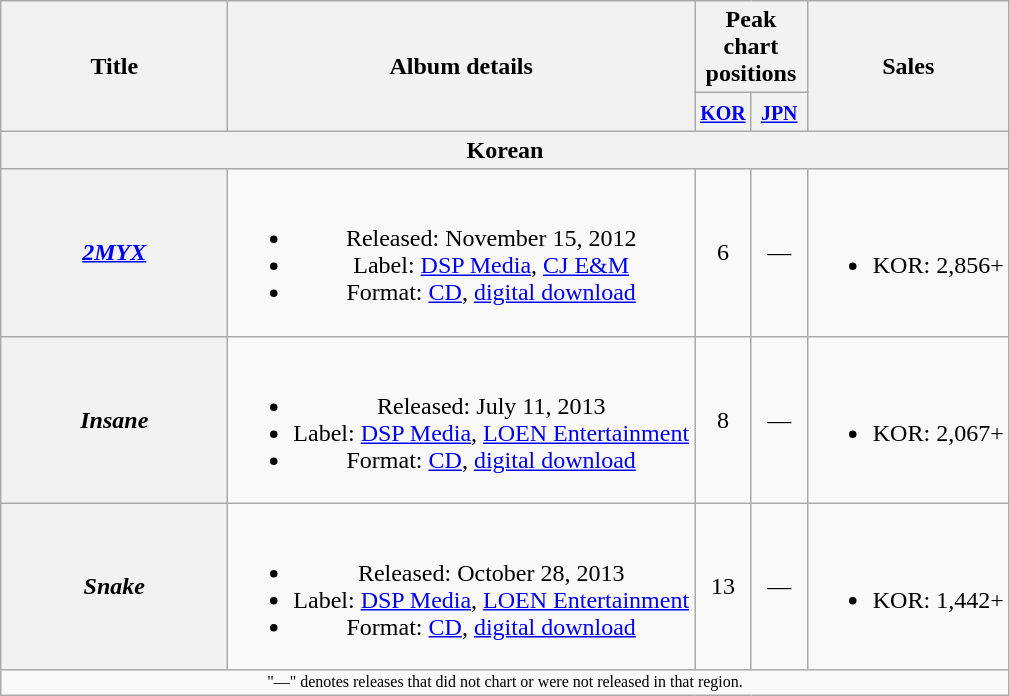<table class="wikitable plainrowheaders" style="text-align:center;">
<tr>
<th rowspan="2" style="width:9em;">Title</th>
<th rowspan="2">Album details</th>
<th colspan="2">Peak chart positions</th>
<th rowspan="2">Sales</th>
</tr>
<tr>
<th width="30"><small><a href='#'>KOR</a></small><br></th>
<th width="30"><small><a href='#'>JPN</a></small><br></th>
</tr>
<tr>
<th colspan="5">Korean</th>
</tr>
<tr>
<th scope="row"><strong><em><a href='#'>2MYX</a></em></strong></th>
<td><br><ul><li>Released: November 15, 2012</li><li>Label: <a href='#'>DSP Media</a>, <a href='#'>CJ E&M</a></li><li>Format: <a href='#'>CD</a>, <a href='#'>digital download</a></li></ul></td>
<td style="text-align:center;">6</td>
<td style="text-align:center;">—</td>
<td><br><ul><li>KOR: 2,856+</li></ul></td>
</tr>
<tr>
<th scope="row"><strong><em>Insane</em></strong></th>
<td><br><ul><li>Released: July 11, 2013</li><li>Label: <a href='#'>DSP Media</a>, <a href='#'>LOEN Entertainment</a></li><li>Format: <a href='#'>CD</a>, <a href='#'>digital download</a></li></ul></td>
<td style="text-align:center;">8</td>
<td style="text-align:center;">—</td>
<td><br><ul><li>KOR: 2,067+</li></ul></td>
</tr>
<tr>
<th scope="row"><strong><em>Snake</em></strong></th>
<td><br><ul><li>Released: October 28, 2013</li><li>Label: <a href='#'>DSP Media</a>, <a href='#'>LOEN Entertainment</a></li><li>Format: <a href='#'>CD</a>, <a href='#'>digital download</a></li></ul></td>
<td style="text-align:center;">13</td>
<td style="text-align:center;">—</td>
<td><br><ul><li>KOR: 1,442+</li></ul></td>
</tr>
<tr>
<td colspan="5" style="text-align:center; font-size:8pt;">"—" denotes releases that did not chart or were not released in that region.</td>
</tr>
</table>
